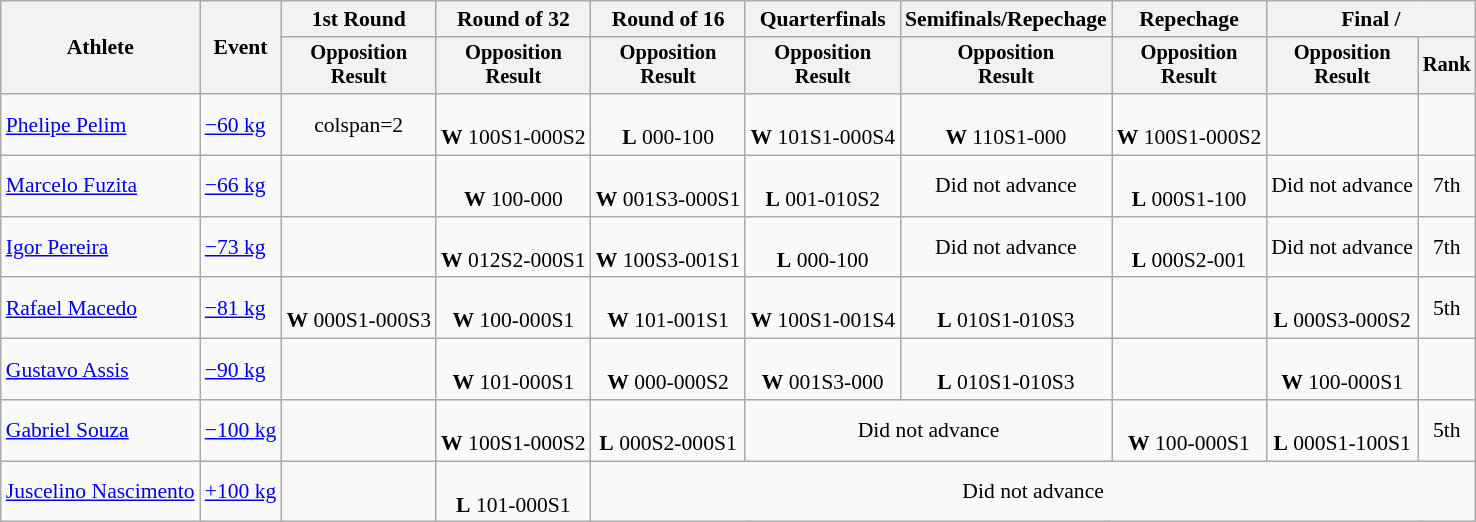<table class="wikitable" style="font-size:90%">
<tr>
<th rowspan=2>Athlete</th>
<th rowspan=2>Event</th>
<th>1st Round</th>
<th>Round of 32</th>
<th>Round of 16</th>
<th>Quarterfinals</th>
<th>Semifinals/Repechage</th>
<th>Repechage</th>
<th colspan=2>Final / </th>
</tr>
<tr style="font-size:95%">
<th>Opposition<br>Result</th>
<th>Opposition<br>Result</th>
<th>Opposition<br>Result</th>
<th>Opposition<br>Result</th>
<th>Opposition<br>Result</th>
<th>Opposition<br>Result</th>
<th>Opposition<br>Result</th>
<th>Rank</th>
</tr>
<tr align=center>
<td align=left><a href='#'>Phelipe Pelim</a></td>
<td align=left><a href='#'>−60 kg</a></td>
<td>colspan=2 </td>
<td><br> <strong>W</strong> 100S1-000S2</td>
<td><br> <strong>L</strong> 000-100</td>
<td><br> <strong>W</strong> 101S1-000S4</td>
<td><br> <strong>W</strong> 110S1-000</td>
<td><br> <strong>W</strong> 100S1-000S2</td>
<td></td>
</tr>
<tr align=center>
<td align=left><a href='#'>Marcelo Fuzita</a></td>
<td align=left><a href='#'>−66 kg</a></td>
<td></td>
<td><br> <strong>W</strong> 100-000</td>
<td><br> <strong>W</strong> 001S3-000S1</td>
<td><br> <strong>L</strong> 001-010S2</td>
<td>Did not advance</td>
<td><br> <strong>L</strong> 000S1-100</td>
<td>Did not advance</td>
<td>7th</td>
</tr>
<tr align=center>
<td align=left><a href='#'>Igor Pereira</a></td>
<td align=left><a href='#'>−73 kg</a></td>
<td></td>
<td><br> <strong>W</strong> 012S2-000S1</td>
<td><br> <strong>W</strong> 100S3-001S1</td>
<td><br> <strong>L</strong> 000-100</td>
<td>Did not advance</td>
<td><br> <strong>L</strong> 000S2-001</td>
<td>Did not advance</td>
<td>7th</td>
</tr>
<tr align=center>
<td align=left><a href='#'>Rafael Macedo</a></td>
<td align=left><a href='#'>−81 kg</a></td>
<td><br> <strong>W</strong> 000S1-000S3</td>
<td><br> <strong>W</strong> 100-000S1</td>
<td><br> <strong>W</strong> 101-001S1</td>
<td><br> <strong>W</strong> 100S1-001S4</td>
<td><br> <strong>L</strong> 010S1-010S3</td>
<td></td>
<td><br> <strong>L</strong> 000S3-000S2</td>
<td>5th</td>
</tr>
<tr align=center>
<td align=left><a href='#'>Gustavo Assis</a></td>
<td align=left><a href='#'>−90 kg</a></td>
<td></td>
<td><br> <strong>W</strong> 101-000S1</td>
<td><br> <strong>W</strong> 000-000S2</td>
<td><br> <strong>W</strong> 001S3-000</td>
<td><br> <strong>L</strong> 010S1-010S3</td>
<td></td>
<td><br> <strong>W</strong> 100-000S1</td>
<td></td>
</tr>
<tr align=center>
<td align=left><a href='#'>Gabriel Souza</a></td>
<td align=left><a href='#'>−100 kg</a></td>
<td></td>
<td><br> <strong>W</strong> 100S1-000S2</td>
<td><br> <strong>L</strong> 000S2-000S1</td>
<td colspan=2>Did not advance</td>
<td><br> <strong>W</strong> 100-000S1</td>
<td><br> <strong>L</strong> 000S1-100S1</td>
<td>5th</td>
</tr>
<tr align=center>
<td align=left><a href='#'>Juscelino Nascimento</a></td>
<td align=left><a href='#'>+100 kg</a></td>
<td></td>
<td><br> <strong>L</strong> 101-000S1</td>
<td colspan=7>Did not advance</td>
</tr>
</table>
